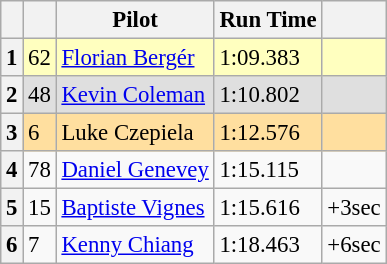<table class="wikitable" style="font-size: 95%;">
<tr>
<th></th>
<th></th>
<th>Pilot</th>
<th>Run Time</th>
<th></th>
</tr>
<tr>
<th>1</th>
<td style="background:#ffffbf;">62</td>
<td style="background:#ffffbf;"> <a href='#'>Florian Bergér</a></td>
<td style="background:#ffffbf;">1:09.383</td>
<td style="background:#ffffbf;"></td>
</tr>
<tr>
<th>2</th>
<td style="background:#dfdfdf;">48</td>
<td style="background:#dfdfdf;"> <a href='#'>Kevin Coleman</a></td>
<td style="background:#dfdfdf;">1:10.802</td>
<td style="background:#dfdfdf;"></td>
</tr>
<tr>
<th>3</th>
<td style="background:#ffdf9f;">6</td>
<td style="background:#ffdf9f;"> Luke Czepiela</td>
<td style="background:#ffdf9f;">1:12.576</td>
<td style="background:#ffdf9f;"></td>
</tr>
<tr>
<th>4</th>
<td>78</td>
<td> <a href='#'>Daniel Genevey</a></td>
<td>1:15.115</td>
<td></td>
</tr>
<tr>
<th>5</th>
<td>15</td>
<td> <a href='#'>Baptiste Vignes</a></td>
<td>1:15.616</td>
<td>+3sec</td>
</tr>
<tr>
<th>6</th>
<td>7</td>
<td> <a href='#'>Kenny Chiang</a></td>
<td>1:18.463</td>
<td>+6sec</td>
</tr>
</table>
